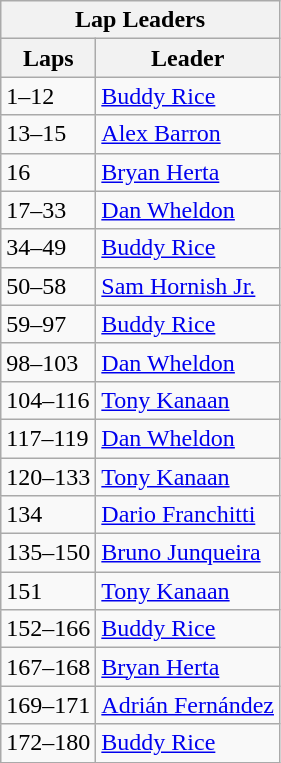<table class="wikitable">
<tr>
<th colspan=2>Lap Leaders</th>
</tr>
<tr>
<th>Laps</th>
<th>Leader</th>
</tr>
<tr>
<td>1–12</td>
<td><a href='#'>Buddy Rice</a></td>
</tr>
<tr>
<td>13–15</td>
<td><a href='#'>Alex Barron</a></td>
</tr>
<tr>
<td>16</td>
<td><a href='#'>Bryan Herta</a></td>
</tr>
<tr>
<td>17–33</td>
<td><a href='#'>Dan Wheldon</a></td>
</tr>
<tr>
<td>34–49</td>
<td><a href='#'>Buddy Rice</a></td>
</tr>
<tr>
<td>50–58</td>
<td><a href='#'>Sam Hornish Jr.</a></td>
</tr>
<tr>
<td>59–97</td>
<td><a href='#'>Buddy Rice</a></td>
</tr>
<tr>
<td>98–103</td>
<td><a href='#'>Dan Wheldon</a></td>
</tr>
<tr>
<td>104–116</td>
<td><a href='#'>Tony Kanaan</a></td>
</tr>
<tr>
<td>117–119</td>
<td><a href='#'>Dan Wheldon</a></td>
</tr>
<tr>
<td>120–133</td>
<td><a href='#'>Tony Kanaan</a></td>
</tr>
<tr>
<td>134</td>
<td><a href='#'>Dario Franchitti</a></td>
</tr>
<tr>
<td>135–150</td>
<td><a href='#'>Bruno Junqueira</a></td>
</tr>
<tr>
<td>151</td>
<td><a href='#'>Tony Kanaan</a></td>
</tr>
<tr>
<td>152–166</td>
<td><a href='#'>Buddy Rice</a></td>
</tr>
<tr>
<td>167–168</td>
<td><a href='#'>Bryan Herta</a></td>
</tr>
<tr>
<td>169–171</td>
<td><a href='#'>Adrián Fernández</a></td>
</tr>
<tr>
<td>172–180</td>
<td><a href='#'>Buddy Rice</a></td>
</tr>
</table>
